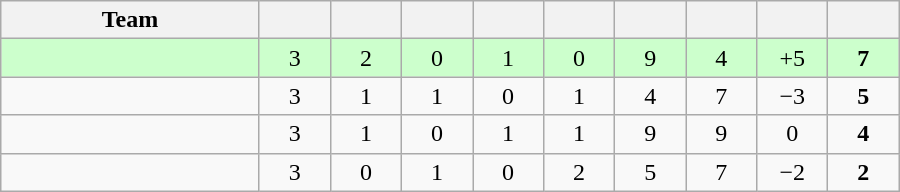<table class="wikitable" style="text-align:center;">
<tr>
<th width=165>Team</th>
<th width=40></th>
<th width=40></th>
<th width=40></th>
<th width=40></th>
<th width=40></th>
<th width=40></th>
<th width=40></th>
<th width=40></th>
<th width=40></th>
</tr>
<tr bgcolor=ccffcc>
<td style="text-align:left;"></td>
<td>3</td>
<td>2</td>
<td>0</td>
<td>1</td>
<td>0</td>
<td>9</td>
<td>4</td>
<td>+5</td>
<td><strong>7</strong></td>
</tr>
<tr>
<td style="text-align:left;"></td>
<td>3</td>
<td>1</td>
<td>1</td>
<td>0</td>
<td>1</td>
<td>4</td>
<td>7</td>
<td>−3</td>
<td><strong>5</strong></td>
</tr>
<tr>
<td style="text-align:left;"></td>
<td>3</td>
<td>1</td>
<td>0</td>
<td>1</td>
<td>1</td>
<td>9</td>
<td>9</td>
<td>0</td>
<td><strong>4</strong></td>
</tr>
<tr>
<td style="text-align:left;"></td>
<td>3</td>
<td>0</td>
<td>1</td>
<td>0</td>
<td>2</td>
<td>5</td>
<td>7</td>
<td>−2</td>
<td><strong>2</strong></td>
</tr>
</table>
